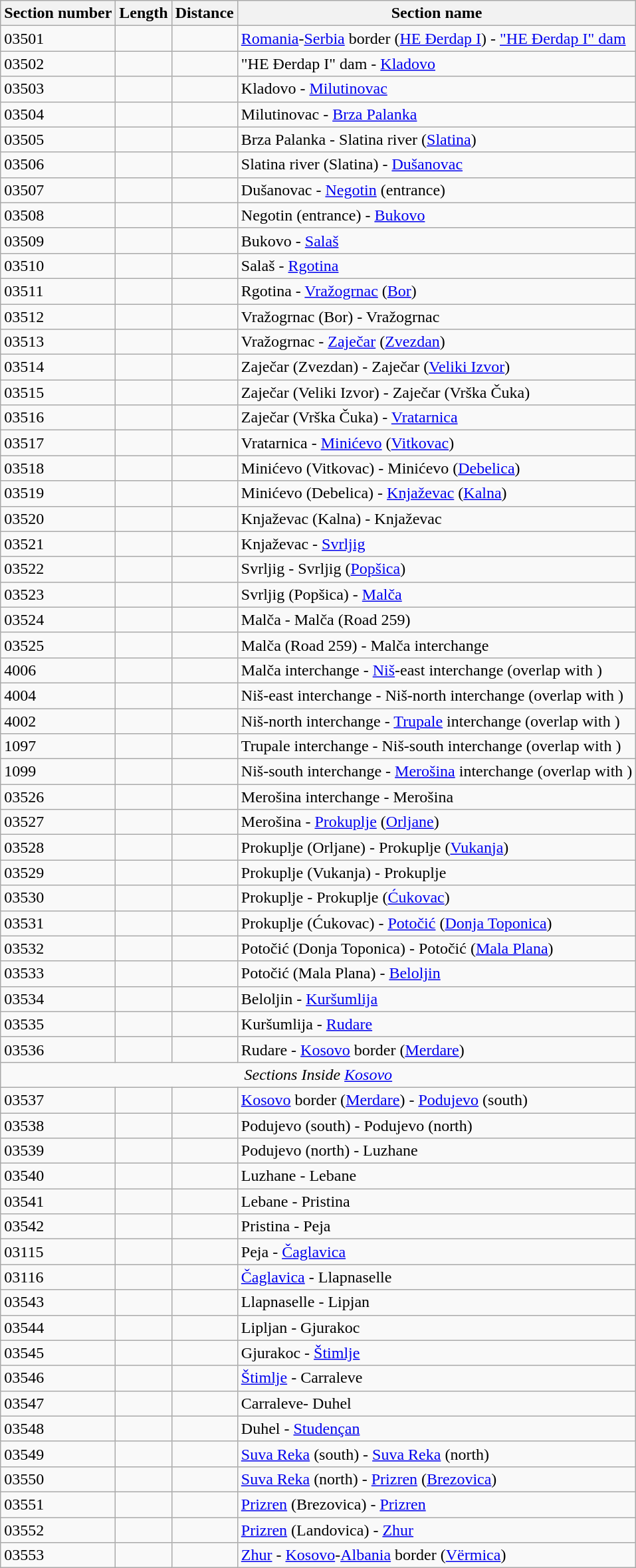<table class="wikitable">
<tr>
<th>Section number</th>
<th>Length</th>
<th>Distance</th>
<th>Section name</th>
</tr>
<tr>
<td>03501</td>
<td></td>
<td></td>
<td><a href='#'>Romania</a>-<a href='#'>Serbia</a> border (<a href='#'>HE Đerdap I</a>) - <a href='#'>"HE Đerdap I" dam</a></td>
</tr>
<tr>
<td>03502</td>
<td></td>
<td></td>
<td>"HE Đerdap I" dam - <a href='#'>Kladovo</a></td>
</tr>
<tr>
<td>03503</td>
<td></td>
<td></td>
<td>Kladovo - <a href='#'>Milutinovac</a></td>
</tr>
<tr>
<td>03504</td>
<td></td>
<td></td>
<td>Milutinovac - <a href='#'>Brza Palanka</a></td>
</tr>
<tr>
<td>03505</td>
<td></td>
<td></td>
<td>Brza Palanka - Slatina river (<a href='#'>Slatina</a>)</td>
</tr>
<tr>
<td>03506</td>
<td></td>
<td></td>
<td>Slatina river (Slatina) - <a href='#'>Dušanovac</a></td>
</tr>
<tr>
<td>03507</td>
<td></td>
<td></td>
<td>Dušanovac - <a href='#'>Negotin</a> (entrance)</td>
</tr>
<tr>
<td>03508</td>
<td></td>
<td></td>
<td>Negotin (entrance) - <a href='#'>Bukovo</a></td>
</tr>
<tr>
<td>03509</td>
<td></td>
<td></td>
<td>Bukovo - <a href='#'>Salaš</a></td>
</tr>
<tr>
<td>03510</td>
<td></td>
<td></td>
<td>Salaš - <a href='#'>Rgotina</a></td>
</tr>
<tr>
<td>03511</td>
<td></td>
<td></td>
<td>Rgotina - <a href='#'>Vražogrnac</a> (<a href='#'>Bor</a>)</td>
</tr>
<tr>
<td>03512</td>
<td></td>
<td></td>
<td>Vražogrnac (Bor) - Vražogrnac</td>
</tr>
<tr>
<td>03513</td>
<td></td>
<td></td>
<td>Vražogrnac - <a href='#'>Zaječar</a> (<a href='#'>Zvezdan</a>)</td>
</tr>
<tr>
<td>03514</td>
<td></td>
<td></td>
<td>Zaječar (Zvezdan) - Zaječar (<a href='#'>Veliki Izvor</a>)</td>
</tr>
<tr>
<td>03515</td>
<td></td>
<td></td>
<td>Zaječar (Veliki Izvor) - Zaječar (Vrška Čuka)</td>
</tr>
<tr>
<td>03516</td>
<td></td>
<td></td>
<td>Zaječar (Vrška Čuka) - <a href='#'>Vratarnica</a></td>
</tr>
<tr>
<td>03517</td>
<td></td>
<td></td>
<td>Vratarnica - <a href='#'>Minićevo</a> (<a href='#'>Vitkovac</a>)</td>
</tr>
<tr>
<td>03518</td>
<td></td>
<td></td>
<td>Minićevo (Vitkovac) - Minićevo (<a href='#'>Debelica</a>)</td>
</tr>
<tr>
<td>03519</td>
<td></td>
<td></td>
<td>Minićevo (Debelica) - <a href='#'>Knjaževac</a> (<a href='#'>Kalna</a>)</td>
</tr>
<tr>
<td>03520</td>
<td></td>
<td></td>
<td>Knjaževac (Kalna) - Knjaževac</td>
</tr>
<tr>
<td>03521</td>
<td></td>
<td></td>
<td>Knjaževac - <a href='#'>Svrljig</a></td>
</tr>
<tr>
<td>03522</td>
<td></td>
<td></td>
<td>Svrljig - Svrljig (<a href='#'>Popšica</a>)</td>
</tr>
<tr>
<td>03523</td>
<td></td>
<td></td>
<td>Svrljig (Popšica) - <a href='#'>Malča</a></td>
</tr>
<tr>
<td>03524</td>
<td></td>
<td></td>
<td>Malča - Malča (Road 259)</td>
</tr>
<tr>
<td>03525</td>
<td></td>
<td></td>
<td>Malča (Road 259) - Malča interchange</td>
</tr>
<tr>
<td>4006</td>
<td></td>
<td></td>
<td>Malča interchange - <a href='#'>Niš</a>-east interchange (overlap with )</td>
</tr>
<tr>
<td>4004</td>
<td></td>
<td></td>
<td>Niš-east interchange -  Niš-north interchange (overlap with )</td>
</tr>
<tr>
<td>4002</td>
<td></td>
<td></td>
<td>Niš-north interchange - <a href='#'>Trupale</a> interchange (overlap with )</td>
</tr>
<tr>
<td>1097</td>
<td></td>
<td></td>
<td>Trupale interchange - Niš-south interchange (overlap with )</td>
</tr>
<tr>
<td>1099</td>
<td></td>
<td></td>
<td>Niš-south interchange - <a href='#'>Merošina</a> interchange (overlap with )</td>
</tr>
<tr>
<td>03526</td>
<td></td>
<td></td>
<td>Merošina interchange - Merošina</td>
</tr>
<tr>
<td>03527</td>
<td></td>
<td></td>
<td>Merošina - <a href='#'>Prokuplje</a> (<a href='#'>Orljane</a>)</td>
</tr>
<tr>
<td>03528</td>
<td></td>
<td></td>
<td>Prokuplje (Orljane) - Prokuplje (<a href='#'>Vukanja</a>)</td>
</tr>
<tr>
<td>03529</td>
<td></td>
<td></td>
<td>Prokuplje (Vukanja) - Prokuplje</td>
</tr>
<tr>
<td>03530</td>
<td></td>
<td></td>
<td>Prokuplje - Prokuplje (<a href='#'>Ćukovac</a>)</td>
</tr>
<tr>
<td>03531</td>
<td></td>
<td></td>
<td>Prokuplje (Ćukovac) - <a href='#'>Potočić</a> (<a href='#'>Donja Toponica</a>)</td>
</tr>
<tr>
<td>03532</td>
<td></td>
<td></td>
<td>Potočić (Donja Toponica) - Potočić (<a href='#'>Mala Plana</a>)</td>
</tr>
<tr>
<td>03533</td>
<td></td>
<td></td>
<td>Potočić (Mala Plana) - <a href='#'>Beloljin</a></td>
</tr>
<tr>
<td>03534</td>
<td></td>
<td></td>
<td>Beloljin - <a href='#'>Kuršumlija</a></td>
</tr>
<tr>
<td>03535</td>
<td></td>
<td></td>
<td>Kuršumlija - <a href='#'>Rudare</a></td>
</tr>
<tr>
<td>03536</td>
<td></td>
<td></td>
<td>Rudare - <a href='#'>Kosovo</a> border (<a href='#'>Merdare</a>)</td>
</tr>
<tr>
<td colspan="4" style="text-align:center;"><em>Sections Inside <a href='#'>Kosovo</a></em></td>
</tr>
<tr>
<td>03537</td>
<td></td>
<td></td>
<td><a href='#'>Kosovo</a> border (<a href='#'>Merdare</a>) - <a href='#'>Podujevo</a> (south)</td>
</tr>
<tr>
<td>03538</td>
<td></td>
<td></td>
<td>Podujevo (south) - Podujevo (north)</td>
</tr>
<tr>
<td>03539</td>
<td></td>
<td></td>
<td>Podujevo (north) - Luzhane</td>
</tr>
<tr>
<td>03540</td>
<td></td>
<td></td>
<td>Luzhane - Lebane</td>
</tr>
<tr>
<td>03541</td>
<td></td>
<td></td>
<td>Lebane - Pristina</td>
</tr>
<tr>
<td>03542</td>
<td></td>
<td></td>
<td>Pristina - Peja</td>
</tr>
<tr>
<td>03115</td>
<td></td>
<td></td>
<td>Peja - <a href='#'>Čaglavica</a></td>
</tr>
<tr>
<td>03116</td>
<td></td>
<td></td>
<td><a href='#'>Čaglavica</a> - Llapnaselle</td>
</tr>
<tr>
<td>03543</td>
<td></td>
<td></td>
<td>Llapnaselle - Lipjan</td>
</tr>
<tr>
<td>03544</td>
<td></td>
<td></td>
<td>Lipljan - Gjurakoc</td>
</tr>
<tr>
<td>03545</td>
<td></td>
<td></td>
<td>Gjurakoc - <a href='#'>Štimlje</a></td>
</tr>
<tr>
<td>03546</td>
<td></td>
<td></td>
<td><a href='#'>Štimlje</a> - Carraleve</td>
</tr>
<tr>
<td>03547</td>
<td></td>
<td></td>
<td>Carraleve- Duhel</td>
</tr>
<tr>
<td>03548</td>
<td></td>
<td></td>
<td>Duhel - <a href='#'>Studençan</a></td>
</tr>
<tr>
<td>03549</td>
<td></td>
<td></td>
<td><a href='#'>Suva Reka</a> (south) - <a href='#'>Suva Reka</a> (north)</td>
</tr>
<tr>
<td>03550</td>
<td></td>
<td></td>
<td><a href='#'>Suva Reka</a> (north) - <a href='#'>Prizren</a> (<a href='#'>Brezovica</a>)</td>
</tr>
<tr>
<td>03551</td>
<td></td>
<td></td>
<td><a href='#'>Prizren</a> (Brezovica) - <a href='#'>Prizren</a></td>
</tr>
<tr>
<td>03552</td>
<td></td>
<td></td>
<td><a href='#'>Prizren</a> (Landovica) - <a href='#'>Zhur</a></td>
</tr>
<tr>
<td>03553</td>
<td></td>
<td></td>
<td><a href='#'>Zhur</a> - <a href='#'>Kosovo</a>-<a href='#'>Albania</a> border (<a href='#'>Vërmica</a>)</td>
</tr>
</table>
